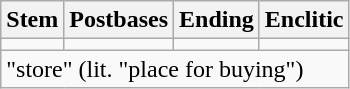<table class="wikitable">
<tr>
<th>Stem</th>
<th>Postbases</th>
<th>Ending</th>
<th>Enclitic</th>
</tr>
<tr>
<td></td>
<td></td>
<td></td>
<td></td>
</tr>
<tr>
<td colspan="5">"store" (lit. "place for buying")</td>
</tr>
</table>
